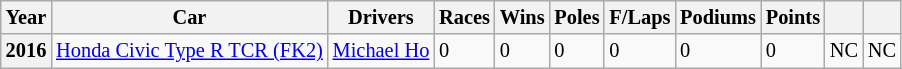<table class="wikitable" style="font-size:85%">
<tr>
<th>Year</th>
<th>Car</th>
<th>Drivers</th>
<th>Races</th>
<th>Wins</th>
<th>Poles</th>
<th>F/Laps</th>
<th>Podiums</th>
<th>Points</th>
<th></th>
<th></th>
</tr>
<tr>
<th>2016</th>
<td><a href='#'>Honda Civic Type R TCR (FK2)</a></td>
<td> <a href='#'>Michael Ho</a></td>
<td>0</td>
<td>0</td>
<td>0</td>
<td>0</td>
<td>0</td>
<td>0</td>
<td>NC</td>
<td>NC</td>
</tr>
</table>
